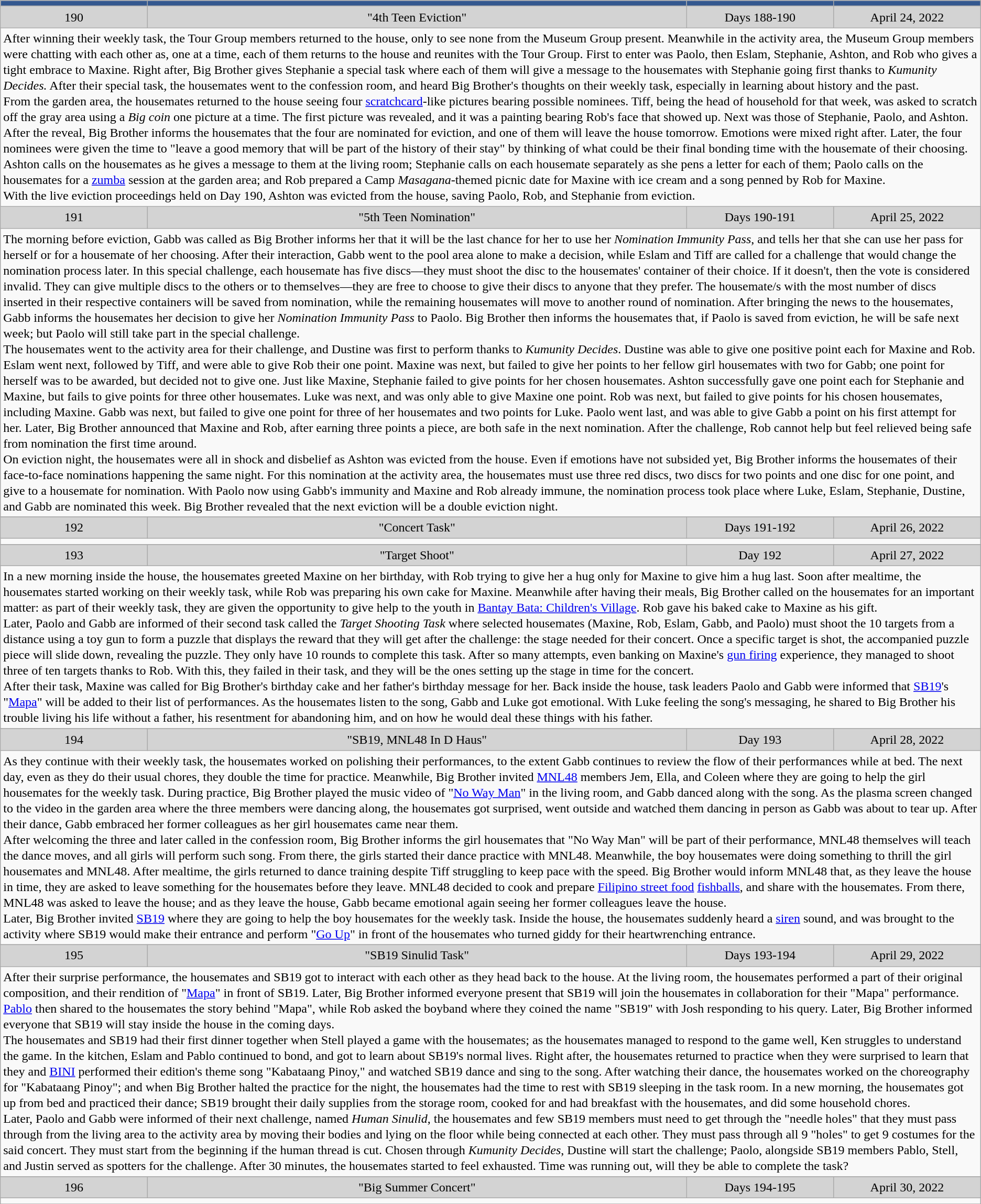<table class="wikitable sortable" style="font-size:100%; line-height:20px; text-align:center">
<tr>
<th width="15%" style="background:#34588F"></th>
<th width="55%" style="background:#34588F"></th>
<th width="15%" style="background:#34588F"></th>
<th width="15%" style="background:#34588F"></th>
</tr>
<tr style="background:lightgrey;">
<td>190</td>
<td>"4th Teen Eviction"</td>
<td>Days 188-190</td>
<td>April 24, 2022</td>
</tr>
<tr>
<td colspan="4" align="left">After winning their weekly task, the Tour Group members returned to the house, only to see none from the Museum Group present. Meanwhile in the activity area, the Museum Group members were chatting with each other as, one at a time, each of them returns to the house and reunites with the Tour Group. First to enter was Paolo, then Eslam, Stephanie, Ashton, and Rob who gives a tight embrace to Maxine. Right after, Big Brother gives Stephanie a special task where each of them will give a message to the housemates with Stephanie going first thanks to <em>Kumunity Decides.</em> After their special task, the housemates went to the confession room, and heard Big Brother's thoughts on their weekly task, especially in learning about history and the past.<br>From the garden area, the housemates returned to the house seeing four <a href='#'>scratchcard</a>-like pictures bearing possible nominees. Tiff, being the head of household for that week, was asked to scratch off the gray area using a <em>Big coin</em> one picture at a time. The first picture was revealed, and it was a painting bearing Rob's face that showed up. Next was those of Stephanie, Paolo, and Ashton. After the reveal, Big Brother informs the housemates that the four are nominated for eviction, and one of them will leave the house tomorrow. Emotions were mixed right after. Later, the four nominees were given the time to "leave a good memory that will be part of the history of their stay" by thinking of what could be their final bonding time with the housemate of their choosing. Ashton calls on the housemates as he gives a message to them at the living room; Stephanie calls on each housemate separately as she pens a letter for each of them; Paolo calls on the housemates for a <a href='#'>zumba</a> session at the garden area; and Rob prepared a Camp <em>Masagana</em>-themed picnic date for Maxine with ice cream and a song penned by Rob for Maxine.<br>With the live eviction proceedings held on Day 190, Ashton was evicted from the house, saving Paolo, Rob, and Stephanie from eviction.</td>
</tr>
<tr style="background:lightgrey;">
<td>191</td>
<td>"5th Teen Nomination"</td>
<td>Days 190-191</td>
<td>April 25, 2022</td>
</tr>
<tr>
<td colspan="4" align="left">The morning before eviction, Gabb was called as Big Brother informs her that it will be the last chance for her to use her <em>Nomination Immunity Pass</em>, and tells her that she can use her pass for herself or for a housemate of her choosing. After their interaction, Gabb went to the pool area alone to make a decision, while Eslam and Tiff are called for a challenge that would change the nomination process later. In this special challenge, each housemate has five discs—they must shoot the disc to the housemates' container of their choice. If it doesn't, then the vote is considered invalid. They can give multiple discs to the others or to themselves—they are free to choose to give their discs to anyone that they prefer. The housemate/s with the most number of discs inserted in their respective containers will be saved from nomination, while the remaining housemates will move to another round of nomination. After bringing the news to the housemates, Gabb informs the housemates her decision to give her <em>Nomination Immunity Pass</em> to Paolo. Big Brother then informs the housemates that, if Paolo is saved from eviction, he will be safe next week; but Paolo will still take part in the special challenge.<br>The housemates went to the activity area for their challenge, and Dustine was first to perform thanks to <em>Kumunity Decides</em>. Dustine was able to give one positive point each for Maxine and Rob. Eslam went next, followed by Tiff, and were able to give Rob their one point. Maxine was next, but failed to give her points to her fellow girl housemates with two for Gabb; one point for herself was to be awarded, but decided not to give one. Just like Maxine, Stephanie failed to give points for her chosen housemates. Ashton successfully gave one point each for Stephanie and Maxine, but fails to give points for three other housemates. Luke was next, and was only able to give Maxine one point. Rob was next, but failed to give points for his chosen housemates, including Maxine. Gabb was next, but failed to give one point for three of her housemates and two points for Luke. Paolo went last, and was able to give Gabb a point on his first attempt for her. Later, Big Brother announced that Maxine and Rob, after earning three points a piece, are both safe in the next nomination. After the challenge, Rob cannot help but feel relieved being safe from nomination the first time around.<br>On eviction night, the housemates were all in shock and disbelief as Ashton was evicted from the house. Even if emotions have not subsided yet, Big Brother informs the housemates of their face-to-face nominations happening the same night. For this nomination at the activity area, the housemates must use three red discs, two discs for two points and one disc for one point, and give to a housemate for nomination. With Paolo now using Gabb's immunity and Maxine and Rob already immune, the nomination process took place where Luke, Eslam, Stephanie, Dustine, and Gabb are nominated this week. Big Brother revealed that the next eviction will be a double eviction night.</td>
</tr>
<tr>
</tr>
<tr style="background:lightgrey;">
<td>192</td>
<td>"Concert Task"</td>
<td>Days 191-192</td>
<td>April 26, 2022</td>
</tr>
<tr>
<td colspan="4" align="left"></td>
</tr>
<tr>
</tr>
<tr style="background:lightgrey;">
<td>193</td>
<td>"Target Shoot"</td>
<td>Day 192</td>
<td>April 27, 2022</td>
</tr>
<tr>
<td colspan="4" align="left">In a new morning inside the house, the housemates greeted Maxine on her birthday, with Rob trying to give her a hug only for Maxine to give him a hug last. Soon after mealtime, the housemates started working on their weekly task, while Rob was preparing his own cake for Maxine. Meanwhile after having their meals, Big Brother called on the housemates for an important matter: as part of their weekly task, they are given the opportunity to give help to the youth in <a href='#'>Bantay Bata: Children's Village</a>. Rob gave his baked cake to Maxine as his gift.<br>Later, Paolo and Gabb are informed of their second task called the <em>Target Shooting Task</em> where selected housemates (Maxine, Rob, Eslam, Gabb, and Paolo) must shoot the 10 targets from a distance using a toy gun to form a puzzle that displays the reward that they will get after the challenge: the stage needed for their concert. Once a specific target is shot, the accompanied puzzle piece will slide down, revealing the puzzle. They only have 10 rounds to complete this task. After so many attempts, even banking on Maxine's <a href='#'>gun firing</a> experience, they managed to shoot three of ten targets thanks to Rob. With this, they failed in their task, and they will be the ones setting up the stage in time for the concert.<br>After their task, Maxine was called for Big Brother's birthday cake and her father's birthday message for her. Back inside the house, task leaders Paolo and Gabb were informed that <a href='#'>SB19</a>'s "<a href='#'>Mapa</a>" will be added to their list of performances. As the housemates listen to the song, Gabb and Luke got emotional. With Luke feeling the song's messaging, he shared to Big Brother his trouble living his life without a father, his resentment for abandoning him, and on how he would deal these things with his father.</td>
</tr>
<tr>
</tr>
<tr style="background:lightgrey;">
<td>194</td>
<td>"SB19, MNL48 In D Haus"</td>
<td>Day 193</td>
<td>April 28, 2022</td>
</tr>
<tr>
<td colspan="4" align="left">As they continue with their weekly task, the housemates worked on polishing their performances, to the extent Gabb continues to review the flow of their performances while at bed. The next day, even as they do their usual chores, they double the time for practice. Meanwhile, Big Brother invited <a href='#'>MNL48</a> members Jem, Ella, and Coleen where they are going to help the girl housemates for the weekly task. During practice, Big Brother played the music video of "<a href='#'>No Way Man</a>" in the living room, and Gabb danced along with the song. As the plasma screen changed to the video in the garden area where the three members were dancing along, the housemates got surprised, went outside and watched them dancing in person as Gabb was about to tear up. After their dance, Gabb embraced her former colleagues as her girl housemates came near them.<br>After welcoming the three and later called in the confession room, Big Brother informs the girl housemates that "No Way Man" will be part of their performance, MNL48 themselves will teach the dance moves, and all girls will perform such song. From there, the girls started their dance practice with MNL48. Meanwhile, the boy housemates were doing something to thrill the girl housemates and MNL48. After mealtime, the girls returned to dance training despite Tiff struggling to keep pace with the speed. Big Brother would inform MNL48 that, as they leave the house in time, they are asked to leave something for the housemates before they leave. MNL48 decided to cook and prepare <a href='#'>Filipino street food</a> <a href='#'>fishballs</a>, and share with the housemates. From there, MNL48 was asked to leave the house; and as they leave the house, Gabb became emotional again seeing her former colleagues leave the house.<br>Later, Big Brother invited <a href='#'>SB19</a> where they are going to help the boy housemates for the weekly task. Inside the house, the housemates suddenly heard a <a href='#'>siren</a> sound, and was brought to the activity where SB19 would make their entrance and perform "<a href='#'>Go Up</a>" in front of the housemates who turned giddy for their heartwrenching entrance.</td>
</tr>
<tr>
</tr>
<tr style="background:lightgrey;">
<td>195</td>
<td>"SB19 Sinulid Task"</td>
<td>Days 193-194</td>
<td>April 29, 2022</td>
</tr>
<tr>
<td colspan="4" align="left">After their surprise performance, the housemates and SB19 got to interact with each other as they head back to the house. At the living room, the housemates performed a part of their original composition, and their rendition of "<a href='#'>Mapa</a>" in front of SB19. Later, Big Brother informed everyone present that SB19 will join the housemates in collaboration for their "Mapa" performance. <a href='#'>Pablo</a> then shared to the housemates the story behind "Mapa", while Rob asked the boyband where they coined the name "SB19" with Josh responding to his query. Later, Big Brother informed everyone that SB19 will stay inside the house in the coming days.<br>The housemates and SB19 had their first dinner together when Stell played a game with the housemates; as the housemates managed to respond to the game well, Ken struggles to understand the game. In the kitchen, Eslam and Pablo continued to bond, and got to learn about SB19's normal lives. Right after, the housemates returned to practice when they were surprised to learn that they and <a href='#'>BINI</a> performed their edition's theme song "Kabataang Pinoy," and watched SB19 dance and sing to the song. After watching their dance, the housemates worked on the choreography for "Kabataang Pinoy"; and when Big Brother halted the practice for the night, the housemates had the time to rest with SB19 sleeping in the task room. In a new morning, the housemates got up from bed and practiced their dance; SB19 brought their daily supplies from the storage room, cooked for and had breakfast with the housemates, and did some household chores.<br>Later, Paolo and Gabb were informed of their next challenge, named <em>Human Sinulid</em>, the housemates and few SB19 members must need to get through the "needle holes" that they must pass through from the living area to the activity area by moving their bodies and lying on the floor while being connected at each other. They must pass through all 9 "holes" to get 9 costumes for the said concert. They must start from the beginning if the human thread is cut. Chosen through <em>Kumunity Decides</em>, Dustine will start the challenge; Paolo, alongside SB19 members Pablo, Stell, and Justin served as spotters for the challenge. After 30 minutes, the housemates started to feel exhausted. Time was running out, will they be able to complete the task?</td>
</tr>
<tr>
</tr>
<tr style="background:lightgrey;">
<td>196</td>
<td>"Big Summer Concert"</td>
<td>Days 194-195</td>
<td>April 30, 2022</td>
</tr>
<tr>
<td colspan="4" align="left"></td>
</tr>
<tr>
</tr>
</table>
